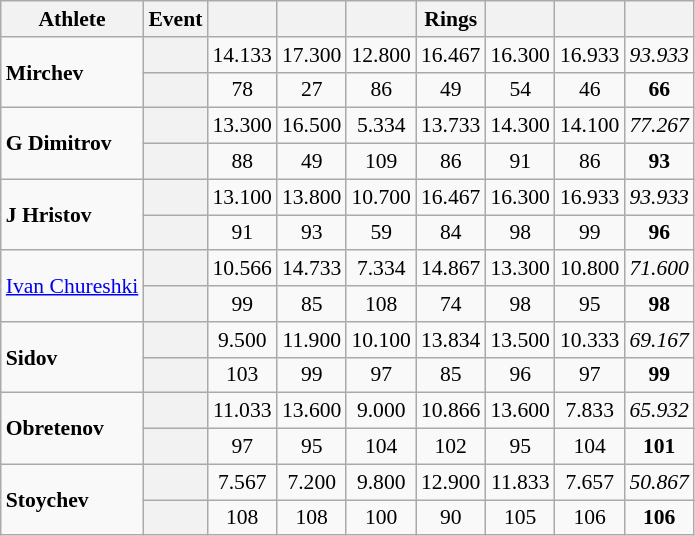<table class="wikitable" style="font-size:90%; text-align: center">
<tr>
<th>Athlete</th>
<th>Event</th>
<th></th>
<th></th>
<th></th>
<th>Rings</th>
<th></th>
<th></th>
<th></th>
</tr>
<tr align=center>
<td rowspan="2" style="text-align:left;"><strong>Mirchev</strong></td>
<th style="font-size:95%"></th>
<td>14.133</td>
<td>17.300</td>
<td>12.800</td>
<td>16.467</td>
<td>16.300</td>
<td>16.933</td>
<td><em>93.933</em></td>
</tr>
<tr align=center>
<th style="font-size:95%"></th>
<td>78</td>
<td>27</td>
<td>86</td>
<td>49</td>
<td>54</td>
<td>46</td>
<td><strong>66</strong></td>
</tr>
<tr align=center>
<td rowspan="2" style="text-align:left;"><strong>G Dimitrov</strong></td>
<th style="font-size:95%"></th>
<td>13.300</td>
<td>16.500</td>
<td>5.334</td>
<td>13.733</td>
<td>14.300</td>
<td>14.100</td>
<td><em>77.267</em></td>
</tr>
<tr align=center>
<th style="font-size:95%"></th>
<td>88</td>
<td>49</td>
<td>109</td>
<td>86</td>
<td>91</td>
<td>86</td>
<td><strong>93</strong></td>
</tr>
<tr align=center>
<td rowspan="2" style="text-align:left;"><strong>J Hristov</strong></td>
<th style="font-size:95%"></th>
<td>13.100</td>
<td>13.800</td>
<td>10.700</td>
<td>16.467</td>
<td>16.300</td>
<td>16.933</td>
<td><em>93.933</em></td>
</tr>
<tr align=center>
<th style="font-size:95%"></th>
<td>91</td>
<td>93</td>
<td>59</td>
<td>84</td>
<td>98</td>
<td>99</td>
<td><strong>96</strong></td>
</tr>
<tr align=center>
<td rowspan="2" style="text-align:left;"><a href='#'>Ivan Chureshki</a></td>
<th style="font-size:95%"></th>
<td>10.566</td>
<td>14.733</td>
<td>7.334</td>
<td>14.867</td>
<td>13.300</td>
<td>10.800</td>
<td><em>71.600</em></td>
</tr>
<tr align=center>
<th style="font-size:95%"></th>
<td>99</td>
<td>85</td>
<td>108</td>
<td>74</td>
<td>98</td>
<td>95</td>
<td><strong>98</strong></td>
</tr>
<tr align=center>
<td rowspan="2" style="text-align:left;"><strong>Sidov</strong></td>
<th style="font-size:95%"></th>
<td>9.500</td>
<td>11.900</td>
<td>10.100</td>
<td>13.834</td>
<td>13.500</td>
<td>10.333</td>
<td><em>69.167</em></td>
</tr>
<tr align=center>
<th style="font-size:95%"></th>
<td>103</td>
<td>99</td>
<td>97</td>
<td>85</td>
<td>96</td>
<td>97</td>
<td><strong>99</strong></td>
</tr>
<tr align=center>
<td rowspan="2" style="text-align:left;"><strong>Obretenov</strong></td>
<th style="font-size:95%"></th>
<td>11.033</td>
<td>13.600</td>
<td>9.000</td>
<td>10.866</td>
<td>13.600</td>
<td>7.833</td>
<td><em>65.932</em></td>
</tr>
<tr align=center>
<th style="font-size:95%"></th>
<td>97</td>
<td>95</td>
<td>104</td>
<td>102</td>
<td>95</td>
<td>104</td>
<td><strong>101</strong></td>
</tr>
<tr align=center>
<td rowspan="2" style="text-align:left;"><strong>Stoychev</strong></td>
<th style="font-size:95%"></th>
<td>7.567</td>
<td>7.200</td>
<td>9.800</td>
<td>12.900</td>
<td>11.833</td>
<td>7.657</td>
<td><em>50.867</em></td>
</tr>
<tr align=center>
<th style="font-size:95%"></th>
<td>108</td>
<td>108</td>
<td>100</td>
<td>90</td>
<td>105</td>
<td>106</td>
<td><strong>106</strong></td>
</tr>
</table>
